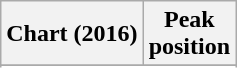<table class="wikitable sortable plainrowheaders" style="text-align:center">
<tr>
<th scope="col">Chart (2016)</th>
<th scope="col">Peak<br> position</th>
</tr>
<tr>
</tr>
<tr>
</tr>
<tr>
</tr>
<tr>
</tr>
</table>
